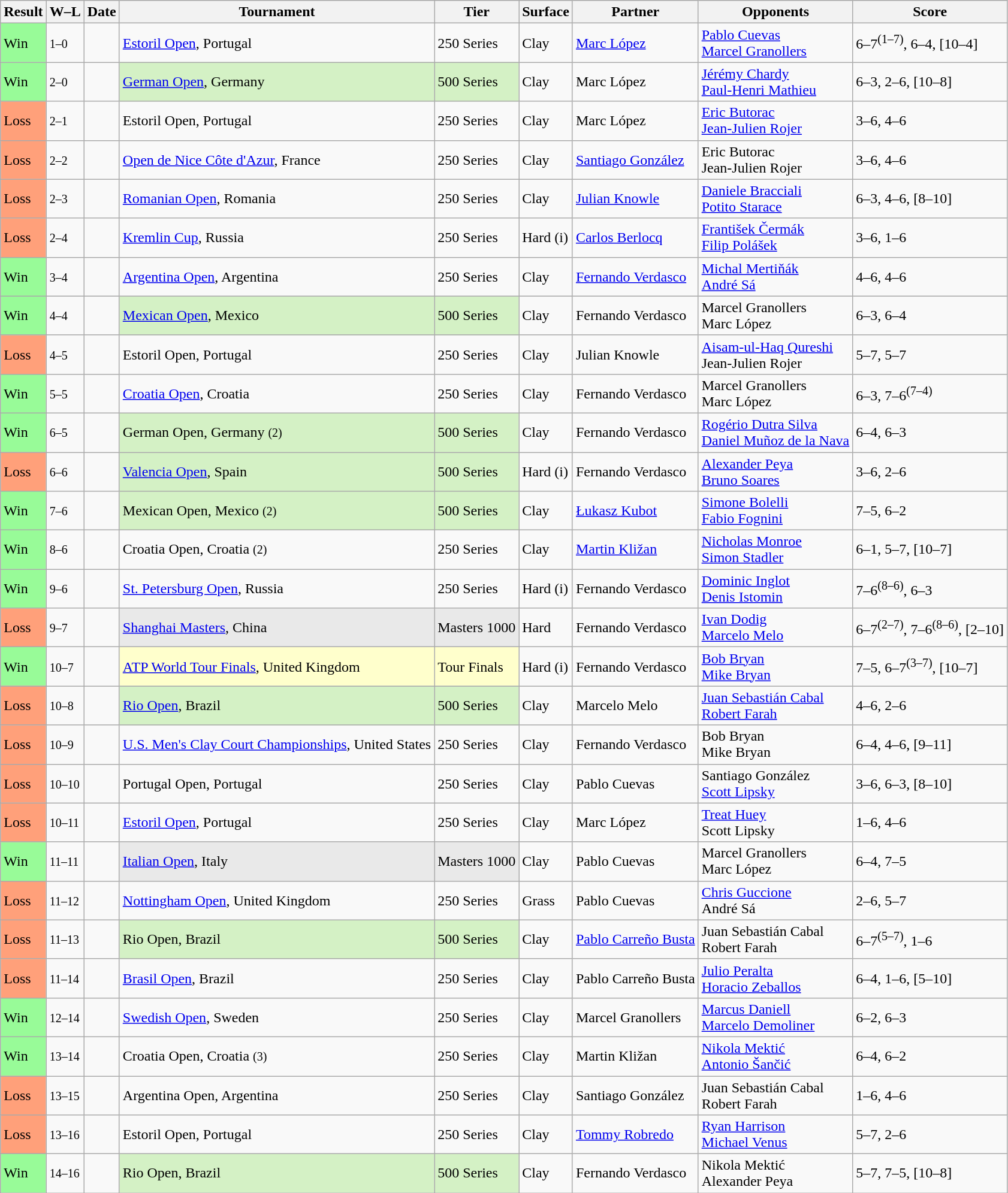<table class="sortable wikitable">
<tr>
<th>Result</th>
<th class="unsortable">W–L</th>
<th>Date</th>
<th>Tournament</th>
<th>Tier</th>
<th>Surface</th>
<th>Partner</th>
<th>Opponents</th>
<th class="unsortable">Score</th>
</tr>
<tr>
<td bgcolor=98FB98>Win</td>
<td><small>1–0</small></td>
<td><a href='#'></a></td>
<td><a href='#'>Estoril Open</a>, Portugal</td>
<td>250 Series</td>
<td>Clay</td>
<td> <a href='#'>Marc López</a></td>
<td> <a href='#'>Pablo Cuevas</a><br> <a href='#'>Marcel Granollers</a></td>
<td>6–7<sup>(1–7)</sup>, 6–4, [10–4]</td>
</tr>
<tr>
<td bgcolor=98FB98>Win</td>
<td><small>2–0</small></td>
<td><a href='#'></a></td>
<td style="background:#D4F1C5;"><a href='#'>German Open</a>, Germany</td>
<td style="background:#D4F1C5;">500 Series</td>
<td>Clay</td>
<td> Marc López</td>
<td> <a href='#'>Jérémy Chardy</a><br> <a href='#'>Paul-Henri Mathieu</a></td>
<td>6–3, 2–6, [10–8]</td>
</tr>
<tr>
<td bgcolor=FFA07A>Loss</td>
<td><small>2–1</small></td>
<td><a href='#'></a></td>
<td>Estoril Open, Portugal</td>
<td>250 Series</td>
<td>Clay</td>
<td> Marc López</td>
<td> <a href='#'>Eric Butorac</a><br> <a href='#'>Jean-Julien Rojer</a></td>
<td>3–6, 4–6</td>
</tr>
<tr>
<td bgcolor=FFA07A>Loss</td>
<td><small>2–2</small></td>
<td><a href='#'></a></td>
<td><a href='#'>Open de Nice Côte d'Azur</a>, France</td>
<td>250 Series</td>
<td>Clay</td>
<td> <a href='#'>Santiago González</a></td>
<td> Eric Butorac<br> Jean-Julien Rojer</td>
<td>3–6, 4–6</td>
</tr>
<tr>
<td bgcolor=FFA07A>Loss</td>
<td><small>2–3</small></td>
<td><a href='#'></a></td>
<td><a href='#'>Romanian Open</a>, Romania</td>
<td>250 Series</td>
<td>Clay</td>
<td> <a href='#'>Julian Knowle</a></td>
<td> <a href='#'>Daniele Bracciali</a><br> <a href='#'>Potito Starace</a></td>
<td>6–3, 4–6, [8–10]</td>
</tr>
<tr>
<td bgcolor=FFA07A>Loss</td>
<td><small>2–4</small></td>
<td><a href='#'></a></td>
<td><a href='#'>Kremlin Cup</a>, Russia</td>
<td>250 Series</td>
<td>Hard (i)</td>
<td> <a href='#'>Carlos Berlocq</a></td>
<td> <a href='#'>František Čermák</a><br> <a href='#'>Filip Polášek</a></td>
<td>3–6, 1–6</td>
</tr>
<tr>
<td bgcolor=98FB98>Win</td>
<td><small>3–4</small></td>
<td><a href='#'></a></td>
<td><a href='#'>Argentina Open</a>, Argentina</td>
<td>250 Series</td>
<td>Clay</td>
<td> <a href='#'>Fernando Verdasco</a></td>
<td> <a href='#'>Michal Mertiňák</a><br> <a href='#'>André Sá</a></td>
<td>4–6, 4–6</td>
</tr>
<tr>
<td bgcolor=98FB98>Win</td>
<td><small>4–4</small></td>
<td><a href='#'></a></td>
<td style="background:#D4F1C5;"><a href='#'>Mexican Open</a>, Mexico</td>
<td style="background:#D4F1C5;">500 Series</td>
<td>Clay</td>
<td> Fernando Verdasco</td>
<td> Marcel Granollers<br> Marc López</td>
<td>6–3, 6–4</td>
</tr>
<tr>
<td bgcolor=FFA07A>Loss</td>
<td><small>4–5</small></td>
<td><a href='#'></a></td>
<td>Estoril Open, Portugal</td>
<td>250 Series</td>
<td>Clay</td>
<td> Julian Knowle</td>
<td> <a href='#'>Aisam-ul-Haq Qureshi</a><br> Jean-Julien Rojer</td>
<td>5–7, 5–7</td>
</tr>
<tr>
<td bgcolor=98FB98>Win</td>
<td><small>5–5</small></td>
<td><a href='#'></a></td>
<td><a href='#'>Croatia Open</a>, Croatia</td>
<td>250 Series</td>
<td>Clay</td>
<td> Fernando Verdasco</td>
<td> Marcel Granollers<br> Marc López</td>
<td>6–3, 7–6<sup>(7–4)</sup></td>
</tr>
<tr>
<td bgcolor=98FB98>Win</td>
<td><small>6–5</small></td>
<td><a href='#'></a></td>
<td style="background:#D4F1C5;">German Open, Germany <small>(2)</small></td>
<td style="background:#D4F1C5;">500 Series</td>
<td>Clay</td>
<td> Fernando Verdasco</td>
<td> <a href='#'>Rogério Dutra Silva</a><br> <a href='#'>Daniel Muñoz de la Nava</a></td>
<td>6–4, 6–3</td>
</tr>
<tr>
<td bgcolor=FFA07A>Loss</td>
<td><small>6–6</small></td>
<td><a href='#'></a></td>
<td style="background:#D4F1C5;"><a href='#'>Valencia Open</a>, Spain</td>
<td style="background:#D4F1C5;">500 Series</td>
<td>Hard (i)</td>
<td> Fernando Verdasco</td>
<td> <a href='#'>Alexander Peya</a><br> <a href='#'>Bruno Soares</a></td>
<td>3–6, 2–6</td>
</tr>
<tr>
<td bgcolor=98FB98>Win</td>
<td><small>7–6</small></td>
<td><a href='#'></a></td>
<td style="background:#D4F1C5;">Mexican Open, Mexico <small>(2)</small></td>
<td style="background:#D4F1C5;">500 Series</td>
<td>Clay</td>
<td> <a href='#'>Łukasz Kubot</a></td>
<td> <a href='#'>Simone Bolelli</a><br> <a href='#'>Fabio Fognini</a></td>
<td>7–5, 6–2</td>
</tr>
<tr>
<td bgcolor=98FB98>Win</td>
<td><small>8–6</small></td>
<td><a href='#'></a></td>
<td>Croatia Open, Croatia <small>(2)</small></td>
<td>250 Series</td>
<td>Clay</td>
<td> <a href='#'>Martin Kližan</a></td>
<td> <a href='#'>Nicholas Monroe</a><br> <a href='#'>Simon Stadler</a></td>
<td>6–1, 5–7, [10–7]</td>
</tr>
<tr>
<td bgcolor=98FB98>Win</td>
<td><small>9–6</small></td>
<td><a href='#'></a></td>
<td><a href='#'>St. Petersburg Open</a>, Russia</td>
<td>250 Series</td>
<td>Hard (i)</td>
<td> Fernando Verdasco</td>
<td> <a href='#'>Dominic Inglot</a><br> <a href='#'>Denis Istomin</a></td>
<td>7–6<sup>(8–6)</sup>, 6–3</td>
</tr>
<tr>
<td bgcolor=FFA07A>Loss</td>
<td><small>9–7</small></td>
<td><a href='#'></a></td>
<td style="background:#E9E9E9;"><a href='#'>Shanghai Masters</a>, China</td>
<td style="background:#E9E9E9;">Masters 1000</td>
<td>Hard</td>
<td> Fernando Verdasco</td>
<td> <a href='#'>Ivan Dodig</a><br> <a href='#'>Marcelo Melo</a></td>
<td>6–7<sup>(2–7)</sup>, 7–6<sup>(8–6)</sup>, [2–10]</td>
</tr>
<tr>
<td bgcolor=98FB98>Win</td>
<td><small>10–7</small></td>
<td><a href='#'></a></td>
<td style="background:#ffffcc;"><a href='#'>ATP World Tour Finals</a>, United Kingdom</td>
<td style="background:#ffffcc;">Tour Finals</td>
<td>Hard (i)</td>
<td> Fernando Verdasco</td>
<td> <a href='#'>Bob Bryan</a><br> <a href='#'>Mike Bryan</a></td>
<td>7–5, 6–7<sup>(3–7)</sup>, [10–7]</td>
</tr>
<tr>
<td bgcolor=FFA07A>Loss</td>
<td><small>10–8</small></td>
<td><a href='#'></a></td>
<td style="background:#D4F1C5;"><a href='#'>Rio Open</a>, Brazil</td>
<td style="background:#D4F1C5;">500 Series</td>
<td>Clay</td>
<td> Marcelo Melo</td>
<td> <a href='#'>Juan Sebastián Cabal</a><br> <a href='#'>Robert Farah</a></td>
<td>4–6, 2–6</td>
</tr>
<tr>
<td bgcolor=FFA07A>Loss</td>
<td><small>10–9</small></td>
<td><a href='#'></a></td>
<td><a href='#'>U.S. Men's Clay Court Championships</a>, United States</td>
<td>250 Series</td>
<td>Clay</td>
<td> Fernando Verdasco</td>
<td> Bob Bryan<br> Mike Bryan</td>
<td>6–4, 4–6, [9–11]</td>
</tr>
<tr>
<td bgcolor=FFA07A>Loss</td>
<td><small>10–10</small></td>
<td><a href='#'></a></td>
<td>Portugal Open, Portugal</td>
<td>250 Series</td>
<td>Clay</td>
<td> Pablo Cuevas</td>
<td> Santiago González<br> <a href='#'>Scott Lipsky</a></td>
<td>3–6, 6–3, [8–10]</td>
</tr>
<tr>
<td bgcolor=FFA07A>Loss</td>
<td><small>10–11</small></td>
<td><a href='#'></a></td>
<td><a href='#'>Estoril Open</a>, Portugal</td>
<td>250 Series</td>
<td>Clay</td>
<td> Marc López</td>
<td> <a href='#'>Treat Huey</a><br> Scott Lipsky</td>
<td>1–6, 4–6</td>
</tr>
<tr>
<td bgcolor=98FB98>Win</td>
<td><small>11–11</small></td>
<td><a href='#'></a></td>
<td style="background:#E9E9E9;"><a href='#'>Italian Open</a>, Italy</td>
<td style="background:#E9E9E9;">Masters 1000</td>
<td>Clay</td>
<td> Pablo Cuevas</td>
<td> Marcel Granollers<br> Marc López</td>
<td>6–4, 7–5</td>
</tr>
<tr>
<td bgcolor=FFA07A>Loss</td>
<td><small>11–12</small></td>
<td><a href='#'></a></td>
<td><a href='#'>Nottingham Open</a>, United Kingdom</td>
<td>250 Series</td>
<td>Grass</td>
<td> Pablo Cuevas</td>
<td> <a href='#'>Chris Guccione</a><br> André Sá</td>
<td>2–6, 5–7</td>
</tr>
<tr>
<td bgcolor=FFA07A>Loss</td>
<td><small>11–13</small></td>
<td><a href='#'></a></td>
<td style="background:#D4F1C5;">Rio Open, Brazil</td>
<td style="background:#D4F1C5;">500 Series</td>
<td>Clay</td>
<td> <a href='#'>Pablo Carreño Busta</a></td>
<td> Juan Sebastián Cabal<br> Robert Farah</td>
<td>6–7<sup>(5–7)</sup>, 1–6</td>
</tr>
<tr>
<td bgcolor=FFA07A>Loss</td>
<td><small>11–14</small></td>
<td><a href='#'></a></td>
<td><a href='#'>Brasil Open</a>, Brazil</td>
<td>250 Series</td>
<td>Clay</td>
<td> Pablo Carreño Busta</td>
<td> <a href='#'>Julio Peralta</a><br> <a href='#'>Horacio Zeballos</a></td>
<td>6–4, 1–6, [5–10]</td>
</tr>
<tr>
<td bgcolor=98FB98>Win</td>
<td><small>12–14</small></td>
<td><a href='#'></a></td>
<td><a href='#'>Swedish Open</a>, Sweden</td>
<td>250 Series</td>
<td>Clay</td>
<td> Marcel Granollers</td>
<td> <a href='#'>Marcus Daniell</a><br> <a href='#'>Marcelo Demoliner</a></td>
<td>6–2, 6–3</td>
</tr>
<tr>
<td bgcolor=98FB98>Win</td>
<td><small>13–14</small></td>
<td><a href='#'></a></td>
<td>Croatia Open, Croatia <small>(3)</small></td>
<td>250 Series</td>
<td>Clay</td>
<td> Martin Kližan</td>
<td> <a href='#'>Nikola Mektić</a><br> <a href='#'>Antonio Šančić</a></td>
<td>6–4, 6–2</td>
</tr>
<tr>
<td bgcolor=FFA07A>Loss</td>
<td><small>13–15</small></td>
<td><a href='#'></a></td>
<td>Argentina Open, Argentina</td>
<td>250 Series</td>
<td>Clay</td>
<td> Santiago González</td>
<td> Juan Sebastián Cabal<br> Robert Farah</td>
<td>1–6, 4–6</td>
</tr>
<tr>
<td bgcolor=FFA07A>Loss</td>
<td><small>13–16</small></td>
<td><a href='#'></a></td>
<td>Estoril Open, Portugal</td>
<td>250 Series</td>
<td>Clay</td>
<td> <a href='#'>Tommy Robredo</a></td>
<td> <a href='#'>Ryan Harrison</a><br> <a href='#'>Michael Venus</a></td>
<td>5–7, 2–6</td>
</tr>
<tr>
<td bgcolor=98FB98>Win</td>
<td><small>14–16</small></td>
<td><a href='#'></a></td>
<td style="background:#D4F1C5;">Rio Open, Brazil</td>
<td style="background:#D4F1C5;">500 Series</td>
<td>Clay</td>
<td> Fernando Verdasco</td>
<td> Nikola Mektić<br> Alexander Peya</td>
<td>5–7, 7–5, [10–8]</td>
</tr>
</table>
